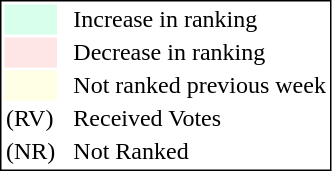<table style="border:1px solid black;">
<tr>
<td style="background:#D8FFEB; width:20px;"></td>
<td> </td>
<td>Increase in ranking</td>
</tr>
<tr>
<td style="background:#FFE6E6; width:20px;"></td>
<td> </td>
<td>Decrease in ranking</td>
</tr>
<tr>
<td style="background:#FFFFE6; width:20px;"></td>
<td> </td>
<td>Not ranked previous week</td>
</tr>
<tr>
<td>(RV)</td>
<td> </td>
<td>Received Votes</td>
</tr>
<tr>
<td>(NR)</td>
<td> </td>
<td>Not Ranked</td>
</tr>
</table>
